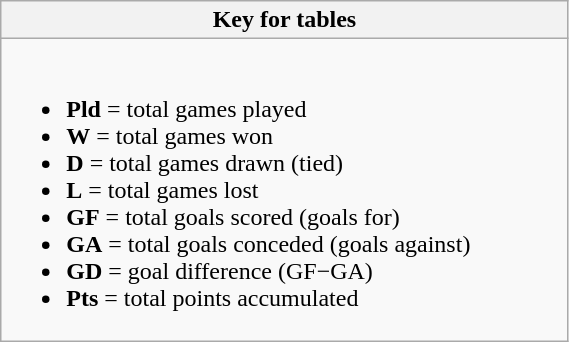<table class="wikitable collapsible collapsed" width="30%">
<tr>
<th>Key for tables</th>
</tr>
<tr>
<td><br><ul><li><strong>Pld</strong> = total games played</li><li><strong>W</strong> = total games won</li><li><strong>D</strong> = total games drawn (tied)</li><li><strong>L</strong> = total games lost</li><li><strong>GF</strong> = total goals scored (goals for)</li><li><strong>GA</strong> = total goals conceded (goals against)</li><li><strong>GD</strong> = goal difference (GF−GA)</li><li><strong>Pts</strong> = total points accumulated</li></ul></td>
</tr>
</table>
